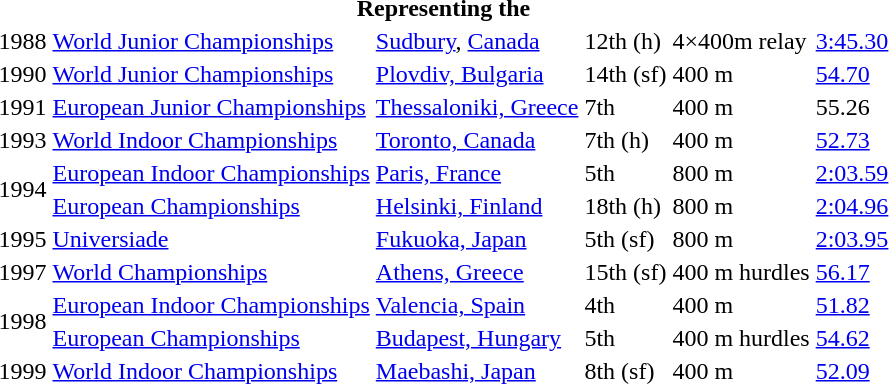<table>
<tr>
<th colspan="6">Representing the </th>
</tr>
<tr>
<td>1988</td>
<td><a href='#'>World Junior Championships</a></td>
<td><a href='#'>Sudbury</a>, <a href='#'>Canada</a></td>
<td>12th (h)</td>
<td>4×400m relay</td>
<td><a href='#'>3:45.30</a></td>
</tr>
<tr>
<td>1990</td>
<td><a href='#'>World Junior Championships</a></td>
<td><a href='#'>Plovdiv, Bulgaria</a></td>
<td>14th (sf)</td>
<td>400 m</td>
<td><a href='#'>54.70</a></td>
</tr>
<tr>
<td>1991</td>
<td><a href='#'>European Junior Championships</a></td>
<td><a href='#'>Thessaloniki, Greece</a></td>
<td>7th</td>
<td>400 m</td>
<td>55.26</td>
</tr>
<tr>
<td>1993</td>
<td><a href='#'>World Indoor Championships</a></td>
<td><a href='#'>Toronto, Canada</a></td>
<td>7th (h)</td>
<td>400 m</td>
<td><a href='#'>52.73</a></td>
</tr>
<tr>
<td rowspan=2>1994</td>
<td><a href='#'>European Indoor Championships</a></td>
<td><a href='#'>Paris, France</a></td>
<td>5th</td>
<td>800 m</td>
<td><a href='#'>2:03.59</a></td>
</tr>
<tr>
<td><a href='#'>European Championships</a></td>
<td><a href='#'>Helsinki, Finland</a></td>
<td>18th (h)</td>
<td>800 m</td>
<td><a href='#'>2:04.96</a></td>
</tr>
<tr>
<td>1995</td>
<td><a href='#'>Universiade</a></td>
<td><a href='#'>Fukuoka, Japan</a></td>
<td>5th (sf)</td>
<td>800 m</td>
<td><a href='#'>2:03.95</a></td>
</tr>
<tr>
<td>1997</td>
<td><a href='#'>World Championships</a></td>
<td><a href='#'>Athens, Greece</a></td>
<td>15th (sf)</td>
<td>400 m hurdles</td>
<td><a href='#'>56.17</a></td>
</tr>
<tr>
<td rowspan=2>1998</td>
<td><a href='#'>European Indoor Championships</a></td>
<td><a href='#'>Valencia, Spain</a></td>
<td>4th</td>
<td>400 m</td>
<td><a href='#'>51.82</a></td>
</tr>
<tr>
<td><a href='#'>European Championships</a></td>
<td><a href='#'>Budapest, Hungary</a></td>
<td>5th</td>
<td>400 m hurdles</td>
<td><a href='#'>54.62</a></td>
</tr>
<tr>
<td>1999</td>
<td><a href='#'>World Indoor Championships</a></td>
<td><a href='#'>Maebashi, Japan</a></td>
<td>8th (sf)</td>
<td>400 m</td>
<td><a href='#'>52.09</a></td>
</tr>
</table>
